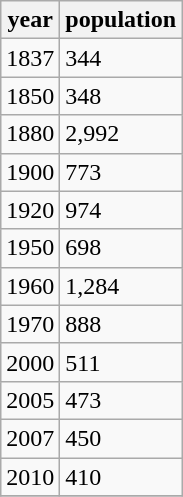<table class="wikitable">
<tr>
<th>year</th>
<th>population</th>
</tr>
<tr>
<td>1837</td>
<td>344</td>
</tr>
<tr>
<td>1850</td>
<td>348</td>
</tr>
<tr>
<td>1880</td>
<td>2,992</td>
</tr>
<tr>
<td>1900</td>
<td>773</td>
</tr>
<tr>
<td>1920</td>
<td>974</td>
</tr>
<tr>
<td>1950</td>
<td>698</td>
</tr>
<tr>
<td>1960</td>
<td>1,284</td>
</tr>
<tr>
<td>1970</td>
<td>888</td>
</tr>
<tr>
<td>2000</td>
<td>511</td>
</tr>
<tr>
<td>2005</td>
<td>473</td>
</tr>
<tr>
<td>2007</td>
<td>450</td>
</tr>
<tr>
<td>2010</td>
<td>410</td>
</tr>
<tr>
</tr>
</table>
